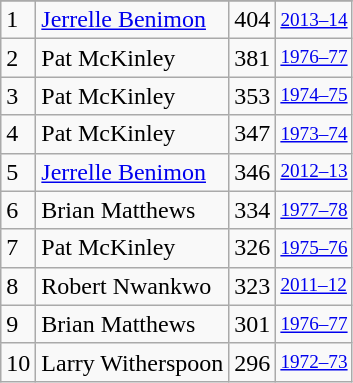<table class="wikitable">
<tr>
</tr>
<tr>
<td>1</td>
<td><a href='#'>Jerrelle Benimon</a></td>
<td>404</td>
<td style="font-size:80%;"><a href='#'>2013–14</a></td>
</tr>
<tr>
<td>2</td>
<td>Pat McKinley</td>
<td>381</td>
<td style="font-size:80%;"><a href='#'>1976–77</a></td>
</tr>
<tr>
<td>3</td>
<td>Pat McKinley</td>
<td>353</td>
<td style="font-size:80%;"><a href='#'>1974–75</a></td>
</tr>
<tr>
<td>4</td>
<td>Pat McKinley</td>
<td>347</td>
<td style="font-size:80%;"><a href='#'>1973–74</a></td>
</tr>
<tr>
<td>5</td>
<td><a href='#'>Jerrelle Benimon</a></td>
<td>346</td>
<td style="font-size:80%;"><a href='#'>2012–13</a></td>
</tr>
<tr>
<td>6</td>
<td>Brian Matthews</td>
<td>334</td>
<td style="font-size:80%;"><a href='#'>1977–78</a></td>
</tr>
<tr>
<td>7</td>
<td>Pat McKinley</td>
<td>326</td>
<td style="font-size:80%;"><a href='#'>1975–76</a></td>
</tr>
<tr>
<td>8</td>
<td>Robert Nwankwo</td>
<td>323</td>
<td style="font-size:80%;"><a href='#'>2011–12</a></td>
</tr>
<tr>
<td>9</td>
<td>Brian Matthews</td>
<td>301</td>
<td style="font-size:80%;"><a href='#'>1976–77</a></td>
</tr>
<tr>
<td>10</td>
<td>Larry Witherspoon</td>
<td>296</td>
<td style="font-size:80%;"><a href='#'>1972–73</a></td>
</tr>
</table>
